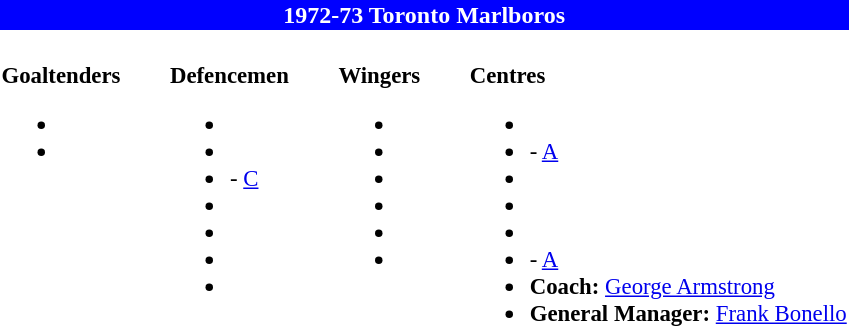<table class="toccolours" style="text-align: left;">
<tr>
<th colspan="7" style="background:blue;color:white;text-align:center;">1972-73 Toronto Marlboros</th>
</tr>
<tr>
<td style="font-size:95%; vertical-align:top;"><br><strong>Goaltenders</strong><ul><li></li><li></li></ul></td>
<td style="width: 25px;"></td>
<td style="font-size:95%; vertical-align:top;"><br><strong>Defencemen</strong><ul><li></li><li></li><li> - <a href='#'>C</a></li><li></li><li></li><li></li><li></li></ul></td>
<td style="width: 25px;"></td>
<td style="font-size:95%; vertical-align:top;"><br><strong>Wingers</strong><ul><li></li><li></li><li></li><li></li><li></li><li></li></ul></td>
<td style="width: 25px;"></td>
<td style="font-size:95%; vertical-align:top;"><br><strong>Centres</strong><ul><li></li><li> - <a href='#'>A</a></li><li></li><li></li><li></li><li> - <a href='#'>A</a></li><li><strong>Coach:</strong> <a href='#'>George Armstrong</a></li><li><strong>General Manager:</strong> <a href='#'>Frank Bonello</a></li></ul></td>
</tr>
</table>
